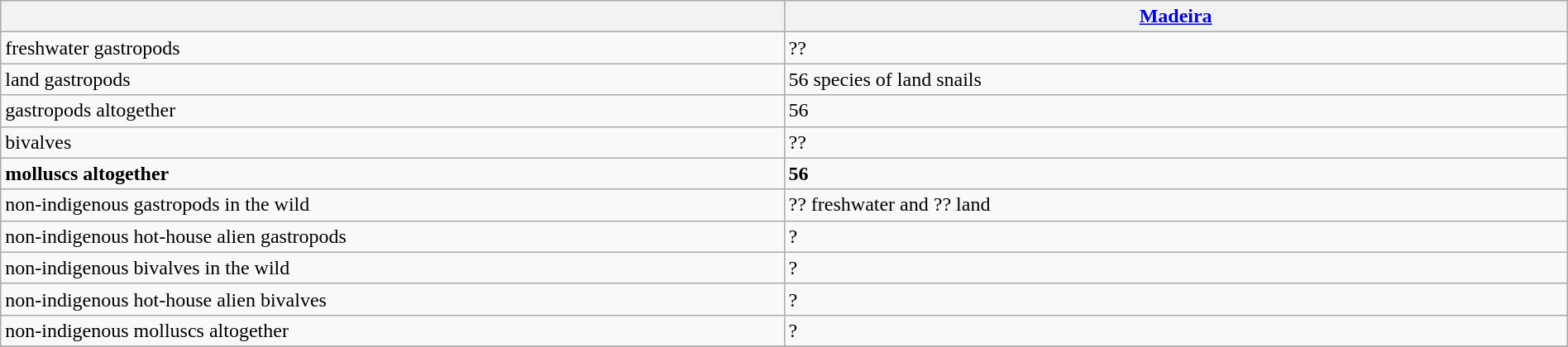<table width=100% class="wikitable">
<tr>
<th width=25%></th>
<th width=25%><a href='#'>Madeira</a></th>
</tr>
<tr>
<td>freshwater gastropods</td>
<td>??</td>
</tr>
<tr>
<td>land gastropods</td>
<td>56 species of land snails</td>
</tr>
<tr>
<td>gastropods altogether</td>
<td>56</td>
</tr>
<tr>
<td>bivalves</td>
<td>??</td>
</tr>
<tr>
<td><strong>molluscs altogether</strong></td>
<td><strong>56</strong></td>
</tr>
<tr>
<td>non-indigenous gastropods in the wild</td>
<td>?? freshwater and ?? land</td>
</tr>
<tr>
<td>non-indigenous hot-house alien gastropods</td>
<td>?</td>
</tr>
<tr>
<td>non-indigenous bivalves in the wild</td>
<td>?</td>
</tr>
<tr>
<td>non-indigenous hot-house alien bivalves</td>
<td>?</td>
</tr>
<tr>
<td>non-indigenous molluscs altogether</td>
<td>?</td>
</tr>
<tr>
</tr>
</table>
